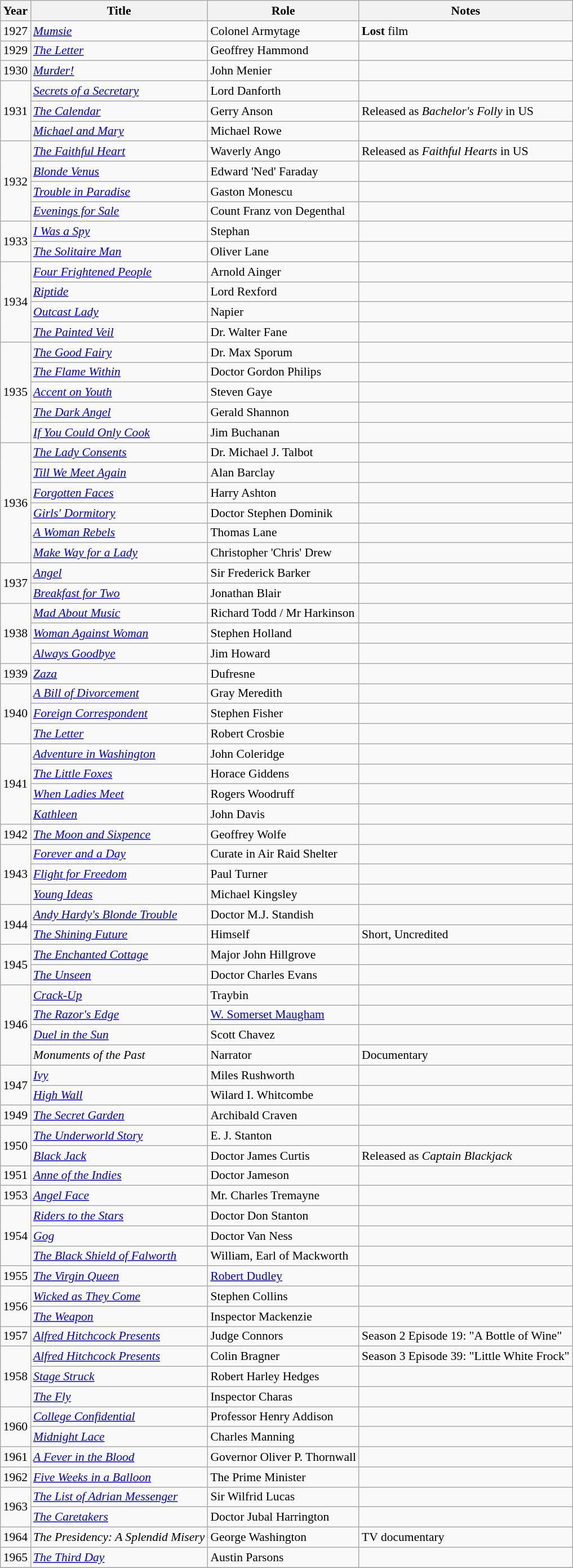<table class="wikitable" style="font-size: 90%;">
<tr>
<th>Year</th>
<th>Title</th>
<th>Role</th>
<th>Notes</th>
</tr>
<tr>
<td>1927</td>
<td><em><a href='#'>Mumsie</a></em></td>
<td>Colonel Armytage</td>
<td><strong>Lost</strong> film</td>
</tr>
<tr>
<td>1929</td>
<td><em><a href='#'>The Letter</a></em></td>
<td>Geoffrey Hammond</td>
<td></td>
</tr>
<tr>
<td>1930</td>
<td><em><a href='#'>Murder!</a></em></td>
<td>John Menier</td>
<td></td>
</tr>
<tr>
<td rowspan="3">1931</td>
<td><em><a href='#'>Secrets of a Secretary</a></em></td>
<td>Lord Danforth</td>
<td></td>
</tr>
<tr>
<td><em><a href='#'>The Calendar</a></em></td>
<td>Gerry Anson</td>
<td>Released as <em>Bachelor's Folly</em> in US</td>
</tr>
<tr>
<td><em><a href='#'>Michael and Mary</a></em></td>
<td>Michael Rowe</td>
<td></td>
</tr>
<tr>
<td rowspan="4">1932</td>
<td><em><a href='#'>The Faithful Heart</a></em></td>
<td>Waverly Ango</td>
<td>Released as <em>Faithful Hearts</em> in US</td>
</tr>
<tr>
<td><em><a href='#'>Blonde Venus</a></em></td>
<td>Edward 'Ned' Faraday</td>
<td></td>
</tr>
<tr>
<td><em><a href='#'>Trouble in Paradise</a></em></td>
<td>Gaston Monescu</td>
<td></td>
</tr>
<tr>
<td><em><a href='#'>Evenings for Sale</a></em></td>
<td>Count Franz von Degenthal</td>
<td></td>
</tr>
<tr>
<td rowspan="2">1933</td>
<td><em><a href='#'>I Was a Spy</a></em></td>
<td>Stephan</td>
<td></td>
</tr>
<tr>
<td><em><a href='#'>The Solitaire Man</a></em></td>
<td>Oliver Lane</td>
<td></td>
</tr>
<tr>
<td rowspan="4">1934</td>
<td><em><a href='#'>Four Frightened People</a></em></td>
<td>Arnold Ainger</td>
<td></td>
</tr>
<tr>
<td><em><a href='#'>Riptide</a></em></td>
<td>Lord Rexford</td>
<td></td>
</tr>
<tr>
<td><em><a href='#'>Outcast Lady</a></em></td>
<td>Napier</td>
<td></td>
</tr>
<tr>
<td><em><a href='#'>The Painted Veil</a></em></td>
<td>Dr. Walter Fane</td>
<td></td>
</tr>
<tr>
<td rowspan="5">1935</td>
<td><em><a href='#'>The Good Fairy</a></em></td>
<td>Dr. Max Sporum</td>
<td></td>
</tr>
<tr>
<td><em><a href='#'>The Flame Within</a></em></td>
<td>Doctor Gordon Philips</td>
<td></td>
</tr>
<tr>
<td><em><a href='#'>Accent on Youth</a></em></td>
<td>Steven Gaye</td>
<td></td>
</tr>
<tr>
<td><em><a href='#'>The Dark Angel</a></em></td>
<td>Gerald Shannon</td>
<td></td>
</tr>
<tr>
<td><em><a href='#'>If You Could Only Cook</a></em></td>
<td>Jim Buchanan</td>
<td></td>
</tr>
<tr>
<td rowspan="6">1936</td>
<td><em><a href='#'>The Lady Consents</a></em></td>
<td>Dr. Michael J. Talbot</td>
<td></td>
</tr>
<tr>
<td><em><a href='#'>Till We Meet Again</a></em></td>
<td>Alan Barclay</td>
<td></td>
</tr>
<tr>
<td><em><a href='#'>Forgotten Faces</a></em></td>
<td>Harry Ashton</td>
<td></td>
</tr>
<tr>
<td><em><a href='#'>Girls' Dormitory</a></em></td>
<td>Doctor Stephen Dominik</td>
<td></td>
</tr>
<tr>
<td><em><a href='#'>A Woman Rebels</a></em></td>
<td>Thomas Lane</td>
<td></td>
</tr>
<tr>
<td><em><a href='#'>Make Way for a Lady</a></em></td>
<td>Christopher 'Chris' Drew</td>
<td></td>
</tr>
<tr>
<td rowspan="2">1937</td>
<td><em><a href='#'>Angel</a></em></td>
<td>Sir Frederick Barker</td>
<td></td>
</tr>
<tr>
<td><em><a href='#'>Breakfast for Two</a></em></td>
<td>Jonathan Blair</td>
<td></td>
</tr>
<tr>
<td rowspan="3">1938</td>
<td><em><a href='#'>Mad About Music</a></em></td>
<td>Richard Todd / Mr Harkinson</td>
<td></td>
</tr>
<tr>
<td><em><a href='#'>Woman Against Woman</a></em></td>
<td>Stephen Holland</td>
<td></td>
</tr>
<tr>
<td><em><a href='#'>Always Goodbye</a></em></td>
<td>Jim Howard</td>
<td></td>
</tr>
<tr>
<td>1939</td>
<td><em><a href='#'>Zaza</a></em></td>
<td>Dufresne</td>
<td></td>
</tr>
<tr>
<td rowspan="3">1940</td>
<td><em><a href='#'>A Bill of Divorcement</a></em></td>
<td>Gray Meredith</td>
<td></td>
</tr>
<tr>
<td><em><a href='#'>Foreign Correspondent</a></em></td>
<td>Stephen Fisher</td>
<td></td>
</tr>
<tr>
<td><em><a href='#'>The Letter</a></em></td>
<td>Robert Crosbie</td>
<td></td>
</tr>
<tr>
<td rowspan="4">1941</td>
<td><em><a href='#'>Adventure in Washington</a></em></td>
<td>John Coleridge</td>
<td></td>
</tr>
<tr>
<td><em><a href='#'>The Little Foxes</a></em></td>
<td>Horace Giddens</td>
<td></td>
</tr>
<tr>
<td><em><a href='#'>When Ladies Meet</a></em></td>
<td>Rogers Woodruff</td>
<td></td>
</tr>
<tr>
<td><em><a href='#'>Kathleen</a></em></td>
<td>John Davis</td>
<td></td>
</tr>
<tr>
<td>1942</td>
<td><em><a href='#'>The Moon and Sixpence</a></em></td>
<td>Geoffrey Wolfe</td>
<td></td>
</tr>
<tr>
<td rowspan="3">1943</td>
<td><em><a href='#'>Forever and a Day</a></em></td>
<td>Curate in Air Raid Shelter</td>
<td></td>
</tr>
<tr>
<td><em><a href='#'>Flight for Freedom</a></em></td>
<td>Paul Turner</td>
<td></td>
</tr>
<tr>
<td><em><a href='#'>Young Ideas</a></em></td>
<td>Michael Kingsley</td>
<td></td>
</tr>
<tr>
<td rowspan="2">1944</td>
<td><em><a href='#'>Andy Hardy's Blonde Trouble</a></em></td>
<td>Doctor M.J. Standish</td>
<td></td>
</tr>
<tr>
<td><em><a href='#'>The Shining Future</a></em></td>
<td>Himself</td>
<td>Short, Uncredited</td>
</tr>
<tr>
<td rowspan="2">1945</td>
<td><em><a href='#'>The Enchanted Cottage</a></em></td>
<td>Major John Hillgrove</td>
<td></td>
</tr>
<tr>
<td><em><a href='#'>The Unseen</a></em></td>
<td>Doctor Charles Evans</td>
<td></td>
</tr>
<tr>
<td rowspan="4">1946</td>
<td><em><a href='#'>Crack-Up</a></em></td>
<td>Traybin</td>
<td></td>
</tr>
<tr>
<td><em><a href='#'>The Razor's Edge</a></em></td>
<td><a href='#'>W. Somerset Maugham</a></td>
<td></td>
</tr>
<tr>
<td><em><a href='#'>Duel in the Sun</a></em></td>
<td>Scott Chavez</td>
<td></td>
</tr>
<tr>
<td><em>Monuments of the Past</em></td>
<td>Narrator</td>
<td>Documentary</td>
</tr>
<tr>
<td rowspan="2">1947</td>
<td><em><a href='#'>Ivy</a></em></td>
<td>Miles Rushworth</td>
<td></td>
</tr>
<tr>
<td><em><a href='#'>High Wall</a></em></td>
<td>Wilard I. Whitcombe</td>
<td></td>
</tr>
<tr>
<td>1949</td>
<td><em><a href='#'>The Secret Garden</a></em></td>
<td>Archibald Craven</td>
<td></td>
</tr>
<tr>
<td rowspan="2">1950</td>
<td><em><a href='#'>The Underworld Story</a></em></td>
<td>E. J. Stanton</td>
<td></td>
</tr>
<tr>
<td><em><a href='#'>Black Jack</a></em></td>
<td>Doctor James Curtis</td>
<td>Released as <em>Captain Blackjack</em></td>
</tr>
<tr>
<td>1951</td>
<td><em><a href='#'>Anne of the Indies</a></em></td>
<td>Doctor Jameson</td>
<td></td>
</tr>
<tr>
<td>1953</td>
<td><em><a href='#'>Angel Face</a></em></td>
<td>Mr. Charles Tremayne</td>
<td></td>
</tr>
<tr>
<td rowspan="3">1954</td>
<td><em><a href='#'>Riders to the Stars</a></em></td>
<td>Doctor Don Stanton</td>
<td></td>
</tr>
<tr>
<td><em><a href='#'>Gog</a></em></td>
<td>Doctor Van Ness</td>
<td></td>
</tr>
<tr>
<td><em><a href='#'>The Black Shield of Falworth</a></em></td>
<td>William, Earl of Mackworth</td>
<td></td>
</tr>
<tr>
<td>1955</td>
<td><em><a href='#'>The Virgin Queen</a></em></td>
<td><a href='#'>Robert Dudley</a></td>
<td></td>
</tr>
<tr>
<td rowspan="2">1956</td>
<td><em><a href='#'>Wicked as They Come</a></em></td>
<td>Stephen Collins</td>
<td></td>
</tr>
<tr>
<td><em><a href='#'>The Weapon</a></em></td>
<td>Inspector Mackenzie</td>
<td></td>
</tr>
<tr>
<td rowspan="1">1957</td>
<td><em><a href='#'>Alfred Hitchcock Presents</a></em></td>
<td>Judge Connors</td>
<td>Season 2 Episode 19: "A Bottle of Wine"</td>
</tr>
<tr>
<td rowspan="3">1958</td>
<td><em><a href='#'>Alfred Hitchcock Presents</a></em></td>
<td>Colin Bragner</td>
<td>Season 3 Episode 39: "Little White Frock"</td>
</tr>
<tr>
<td><em><a href='#'>Stage Struck</a></em></td>
<td>Robert Harley Hedges</td>
<td></td>
</tr>
<tr>
<td><em><a href='#'>The Fly</a></em></td>
<td>Inspector Charas</td>
<td></td>
</tr>
<tr>
<td rowspan="2">1960</td>
<td><em><a href='#'>College Confidential</a></em></td>
<td>Professor Henry Addison</td>
<td></td>
</tr>
<tr>
<td><em><a href='#'>Midnight Lace</a></em></td>
<td>Charles Manning</td>
<td></td>
</tr>
<tr>
<td>1961</td>
<td><em><a href='#'>A Fever in the Blood</a></em></td>
<td>Governor Oliver P. Thornwall</td>
<td></td>
</tr>
<tr>
<td>1962</td>
<td><em><a href='#'>Five Weeks in a Balloon</a></em></td>
<td>The Prime Minister</td>
<td></td>
</tr>
<tr>
<td rowspan="2">1963</td>
<td><em><a href='#'>The List of Adrian Messenger</a></em></td>
<td>Sir Wilfrid Lucas</td>
<td></td>
</tr>
<tr>
<td><em><a href='#'>The Caretakers</a></em></td>
<td>Doctor Jubal Harrington</td>
<td></td>
</tr>
<tr>
<td>1964</td>
<td><em>The Presidency: A Splendid Misery</em></td>
<td>George Washington</td>
<td>TV documentary</td>
</tr>
<tr>
<td>1965</td>
<td><em><a href='#'>The Third Day</a></em></td>
<td>Austin Parsons</td>
<td></td>
</tr>
<tr>
</tr>
</table>
